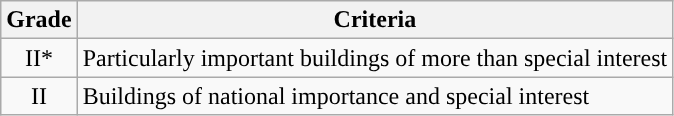<table class="wikitable">
<tr>
<th>Grade</th>
<th>Criteria</th>
</tr>
<tr>
<td align="center" >II*</td>
<td>Particularly important buildings of more than special interest</td>
</tr>
<tr>
<td align="center" >II</td>
<td>Buildings of national importance and special interest</td>
</tr>
</table>
